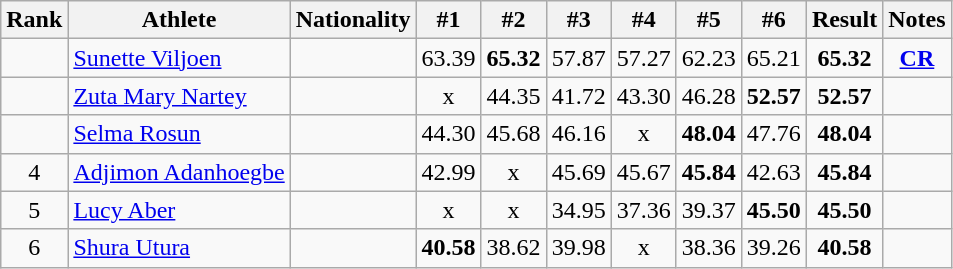<table class="wikitable sortable" style="text-align:center">
<tr>
<th>Rank</th>
<th>Athlete</th>
<th>Nationality</th>
<th>#1</th>
<th>#2</th>
<th>#3</th>
<th>#4</th>
<th>#5</th>
<th>#6</th>
<th>Result</th>
<th>Notes</th>
</tr>
<tr>
<td></td>
<td align="left"><a href='#'>Sunette Viljoen</a></td>
<td align=left></td>
<td>63.39</td>
<td><strong>65.32</strong></td>
<td>57.87</td>
<td>57.27</td>
<td>62.23</td>
<td>65.21</td>
<td><strong>65.32</strong></td>
<td><strong><a href='#'>CR</a></strong></td>
</tr>
<tr>
<td></td>
<td align="left"><a href='#'>Zuta Mary Nartey</a></td>
<td align=left></td>
<td>x</td>
<td>44.35</td>
<td>41.72</td>
<td>43.30</td>
<td>46.28</td>
<td><strong>52.57</strong></td>
<td><strong>52.57</strong></td>
<td></td>
</tr>
<tr>
<td></td>
<td align="left"><a href='#'>Selma Rosun</a></td>
<td align=left></td>
<td>44.30</td>
<td>45.68</td>
<td>46.16</td>
<td>x</td>
<td><strong>48.04</strong></td>
<td>47.76</td>
<td><strong>48.04</strong></td>
<td></td>
</tr>
<tr>
<td>4</td>
<td align="left"><a href='#'>Adjimon Adanhoegbe</a></td>
<td align=left></td>
<td>42.99</td>
<td>x</td>
<td>45.69</td>
<td>45.67</td>
<td><strong>45.84</strong></td>
<td>42.63</td>
<td><strong>45.84</strong></td>
<td></td>
</tr>
<tr>
<td>5</td>
<td align="left"><a href='#'>Lucy Aber</a></td>
<td align=left></td>
<td>x</td>
<td>x</td>
<td>34.95</td>
<td>37.36</td>
<td>39.37</td>
<td><strong>45.50</strong></td>
<td><strong>45.50</strong></td>
<td></td>
</tr>
<tr>
<td>6</td>
<td align="left"><a href='#'>Shura Utura</a></td>
<td align=left></td>
<td><strong>40.58</strong></td>
<td>38.62</td>
<td>39.98</td>
<td>x</td>
<td>38.36</td>
<td>39.26</td>
<td><strong>40.58</strong></td>
<td></td>
</tr>
</table>
